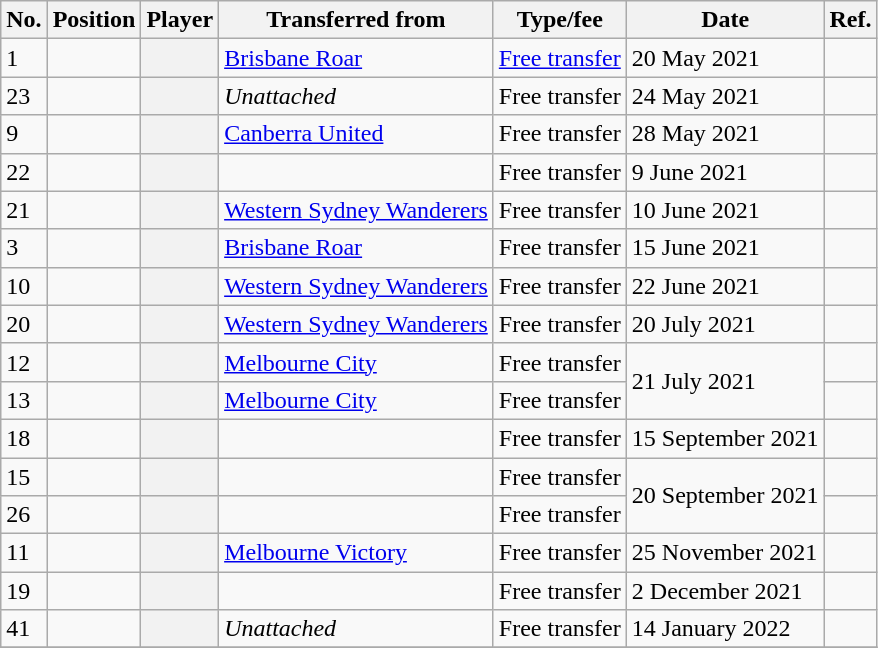<table class="wikitable plainrowheaders sortable" style="text-align:center; text-align:left">
<tr>
<th scope="col">No.</th>
<th scope="col">Position</th>
<th scope="col">Player</th>
<th scope="col">Transferred from</th>
<th scope="col">Type/fee</th>
<th scope="col">Date</th>
<th class="unsortable" scope="col">Ref.</th>
</tr>
<tr>
<td>1</td>
<td></td>
<th scope="row"></th>
<td><a href='#'>Brisbane Roar</a></td>
<td><a href='#'>Free transfer</a></td>
<td>20 May 2021</td>
<td></td>
</tr>
<tr>
<td>23</td>
<td></td>
<th scope="row"></th>
<td><em>Unattached</em></td>
<td>Free transfer</td>
<td>24 May 2021</td>
<td></td>
</tr>
<tr>
<td>9</td>
<td></td>
<th scope="row"></th>
<td><a href='#'>Canberra United</a></td>
<td>Free transfer</td>
<td>28 May 2021</td>
<td></td>
</tr>
<tr>
<td>22</td>
<td></td>
<th scope="row"></th>
<td></td>
<td>Free transfer</td>
<td>9 June 2021</td>
<td></td>
</tr>
<tr>
<td>21</td>
<td></td>
<th scope="row"></th>
<td><a href='#'>Western Sydney Wanderers</a></td>
<td>Free transfer</td>
<td>10 June 2021</td>
<td></td>
</tr>
<tr>
<td>3</td>
<td></td>
<th scope="row"></th>
<td><a href='#'>Brisbane Roar</a></td>
<td>Free transfer</td>
<td>15 June 2021</td>
<td></td>
</tr>
<tr>
<td>10</td>
<td></td>
<th scope="row"></th>
<td><a href='#'>Western Sydney Wanderers</a></td>
<td>Free transfer</td>
<td>22 June 2021</td>
<td></td>
</tr>
<tr>
<td>20</td>
<td></td>
<th scope="row"></th>
<td><a href='#'>Western Sydney Wanderers</a></td>
<td>Free transfer</td>
<td>20 July 2021</td>
<td></td>
</tr>
<tr>
<td>12</td>
<td></td>
<th scope="row"></th>
<td><a href='#'>Melbourne City</a></td>
<td>Free transfer</td>
<td rowspan="2">21 July 2021</td>
<td></td>
</tr>
<tr>
<td>13</td>
<td></td>
<th scope="row"></th>
<td><a href='#'>Melbourne City</a></td>
<td>Free transfer</td>
<td></td>
</tr>
<tr>
<td>18</td>
<td></td>
<th scope="row"></th>
<td></td>
<td>Free transfer</td>
<td>15 September 2021</td>
<td></td>
</tr>
<tr>
<td>15</td>
<td></td>
<th scope="row"></th>
<td></td>
<td>Free transfer</td>
<td rowspan="2">20 September 2021</td>
<td></td>
</tr>
<tr>
<td>26</td>
<td></td>
<th scope="row"></th>
<td></td>
<td>Free transfer</td>
<td></td>
</tr>
<tr>
<td>11</td>
<td></td>
<th scope="row"></th>
<td><a href='#'>Melbourne Victory</a></td>
<td>Free transfer</td>
<td>25 November 2021</td>
<td></td>
</tr>
<tr>
<td>19</td>
<td></td>
<th scope="row"></th>
<td></td>
<td>Free transfer</td>
<td>2 December 2021</td>
<td></td>
</tr>
<tr>
<td>41</td>
<td></td>
<th scope="row"></th>
<td><em>Unattached</em></td>
<td>Free transfer</td>
<td>14 January 2022</td>
<td></td>
</tr>
<tr>
</tr>
</table>
